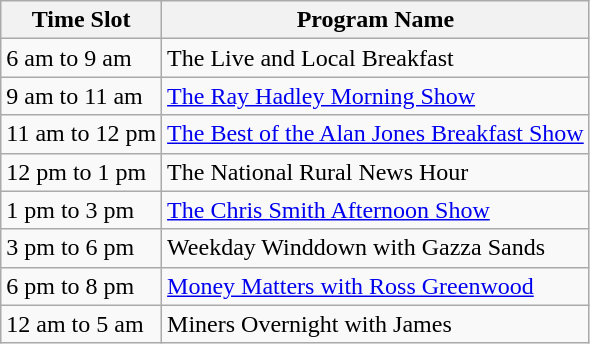<table class="wikitable">
<tr>
<th>Time Slot</th>
<th>Program Name</th>
</tr>
<tr>
<td>6 am to 9 am</td>
<td>The Live and Local Breakfast</td>
</tr>
<tr>
<td>9 am to 11 am</td>
<td><a href='#'>The Ray Hadley Morning Show</a></td>
</tr>
<tr>
<td>11 am to 12 pm</td>
<td><a href='#'>The Best of the Alan Jones Breakfast Show</a></td>
</tr>
<tr>
<td>12 pm to 1 pm</td>
<td>The National Rural News Hour</td>
</tr>
<tr>
<td>1 pm to 3 pm</td>
<td><a href='#'>The Chris Smith Afternoon Show</a></td>
</tr>
<tr>
<td>3 pm to 6 pm</td>
<td>Weekday Winddown with Gazza Sands</td>
</tr>
<tr>
<td>6 pm to 8 pm</td>
<td><a href='#'>Money Matters with Ross Greenwood</a></td>
</tr>
<tr>
<td>12 am to 5 am</td>
<td>Miners Overnight with James</td>
</tr>
</table>
